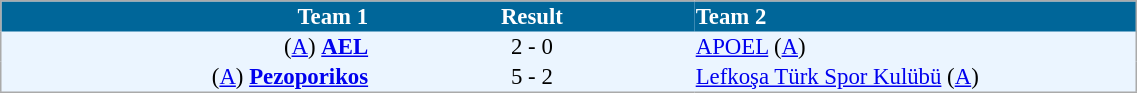<table cellspacing="0" style="background: #EBF5FF; border: 1px #aaa solid; border-collapse: collapse; font-size: 95%;" width=60%>
<tr bgcolor=#006699 style="color:white;">
<th width=25% align="right">Team 1</th>
<th width=22% align="center">Result</th>
<th width=30% align="left">Team 2</th>
</tr>
<tr>
<td align=right>(<a href='#'>A</a>) <strong><a href='#'>AEL</a></strong></td>
<td align=center>2 - 0</td>
<td align=left><a href='#'>APOEL</a> (<a href='#'>A</a>)</td>
</tr>
<tr>
<td align=right>(<a href='#'>A</a>) <strong><a href='#'>Pezoporikos</a></strong></td>
<td align=center>5 - 2</td>
<td align=left><a href='#'>Lefkoşa Türk Spor Kulübü</a> (<a href='#'>A</a>)</td>
</tr>
<tr>
</tr>
</table>
